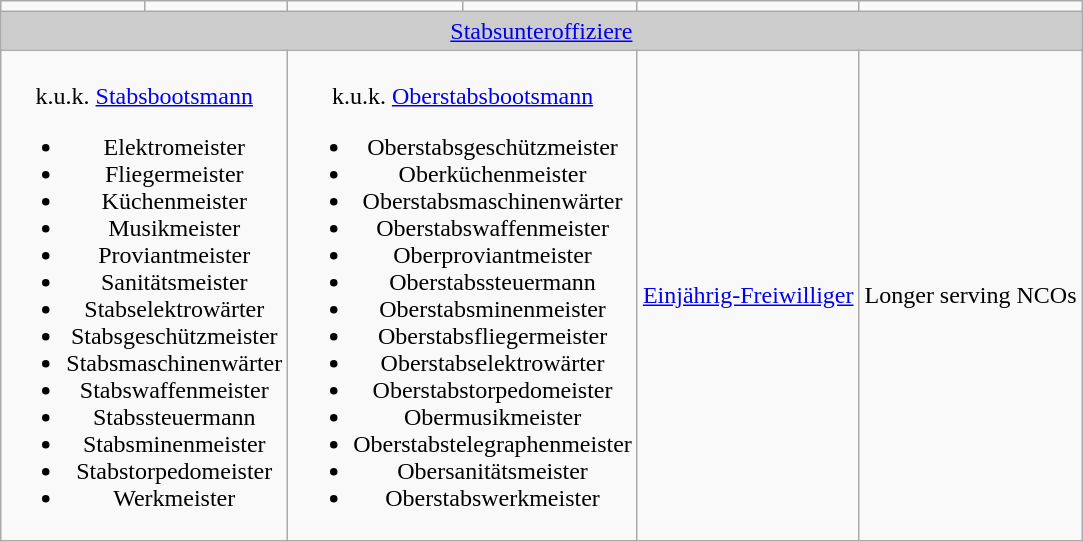<table class=wikitable>
<tr align="center">
<td align="center"></td>
<td align="center"></td>
<td align="center"></td>
<td align="center"></td>
<td align="center"></td>
<td align="center"></td>
</tr>
<tr bgcolor="#CCCCCC" align="center">
<td colspan="6"><a href='#'>Stabsunteroffiziere</a></td>
</tr>
<tr>
<td align="center" colspan="2" align="left"><br>k.u.k. <a href='#'>Stabsbootsmann</a><ul><li>Elektromeister</li><li>Fliegermeister</li><li>Küchenmeister</li><li>Musikmeister</li><li>Proviantmeister</li><li>Sanitätsmeister</li><li>Stabselektrowärter</li><li>Stabsgeschützmeister</li><li>Stabsmaschinenwärter</li><li>Stabswaffenmeister</li><li>Stabssteuermann</li><li>Stabsminenmeister</li><li>Stabstorpedomeister</li><li>Werkmeister</li></ul></td>
<td align="center" colspan="2" align="left"><br>k.u.k. <a href='#'>Oberstabsbootsmann</a><ul><li>Oberstabsgeschützmeister</li><li>Oberküchenmeister</li><li>Oberstabsmaschinenwärter</li><li>Oberstabswaffenmeister</li><li>Oberproviantmeister</li><li>Oberstabssteuermann</li><li>Oberstabsminenmeister</li><li>Oberstabsfliegermeister</li><li>Oberstabselektrowärter</li><li>Oberstabstorpedomeister</li><li>Obermusikmeister</li><li>Oberstabstelegraphenmeister</li><li>Obersanitätsmeister</li><li>Oberstabswerkmeister</li></ul></td>
<td align="center" colspan="1"><a href='#'>Einjährig-Freiwilliger</a></td>
<td align="center" colspan="1">Longer serving NCOs</td>
</tr>
</table>
